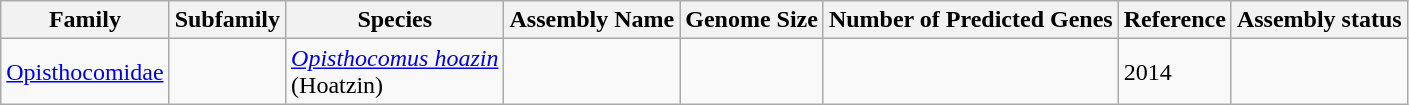<table class="wikitable sortable">
<tr>
<th>Family</th>
<th>Subfamily</th>
<th>Species</th>
<th>Assembly Name</th>
<th>Genome Size</th>
<th>Number of Predicted Genes</th>
<th>Reference</th>
<th>Assembly status</th>
</tr>
<tr>
<td><a href='#'>Opisthocomidae</a></td>
<td></td>
<td><em><a href='#'>Opisthocomus hoazin</a></em><br>(Hoatzin)</td>
<td></td>
<td></td>
<td></td>
<td>2014</td>
<td></td>
</tr>
</table>
